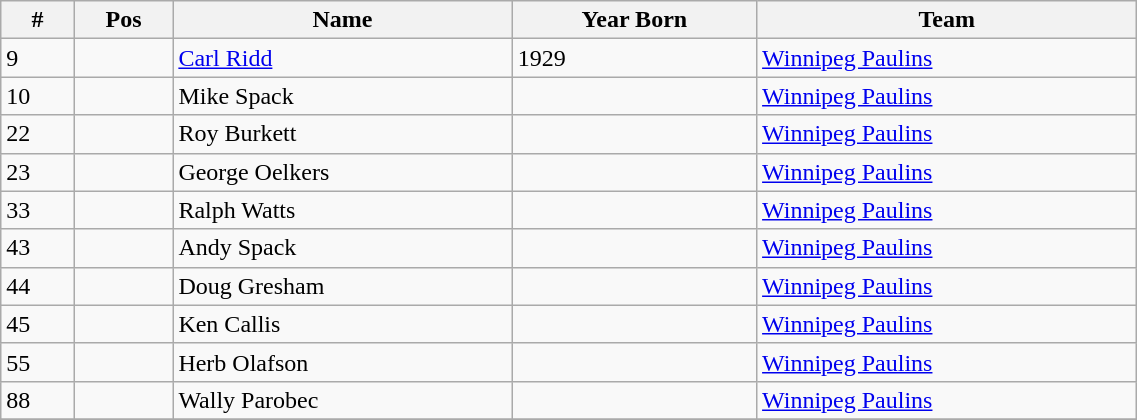<table class="wikitable" width=60%>
<tr>
<th>#</th>
<th>Pos</th>
<th>Name</th>
<th>Year Born</th>
<th>Team</th>
</tr>
<tr>
<td>9</td>
<td></td>
<td><a href='#'>Carl Ridd</a></td>
<td>1929</td>
<td> <a href='#'>Winnipeg Paulins</a></td>
</tr>
<tr>
<td>10</td>
<td></td>
<td>Mike Spack</td>
<td></td>
<td> <a href='#'>Winnipeg Paulins</a></td>
</tr>
<tr>
<td>22</td>
<td></td>
<td>Roy Burkett</td>
<td></td>
<td> <a href='#'>Winnipeg Paulins</a></td>
</tr>
<tr>
<td>23</td>
<td></td>
<td>George Oelkers</td>
<td></td>
<td> <a href='#'>Winnipeg Paulins</a></td>
</tr>
<tr>
<td>33</td>
<td></td>
<td>Ralph Watts</td>
<td></td>
<td> <a href='#'>Winnipeg Paulins</a></td>
</tr>
<tr>
<td>43</td>
<td></td>
<td>Andy Spack</td>
<td></td>
<td> <a href='#'>Winnipeg Paulins</a></td>
</tr>
<tr>
<td>44</td>
<td></td>
<td>Doug Gresham</td>
<td></td>
<td> <a href='#'>Winnipeg Paulins</a></td>
</tr>
<tr>
<td>45</td>
<td></td>
<td>Ken Callis</td>
<td></td>
<td> <a href='#'>Winnipeg Paulins</a></td>
</tr>
<tr>
<td>55</td>
<td></td>
<td>Herb Olafson</td>
<td></td>
<td> <a href='#'>Winnipeg Paulins</a></td>
</tr>
<tr>
<td>88</td>
<td></td>
<td>Wally Parobec</td>
<td></td>
<td> <a href='#'>Winnipeg Paulins</a></td>
</tr>
<tr>
</tr>
</table>
